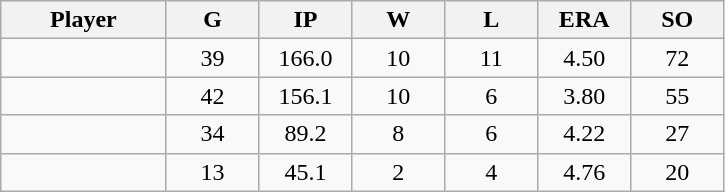<table class="wikitable sortable">
<tr>
<th bgcolor="#DDDDFF" width="16%">Player</th>
<th bgcolor="#DDDDFF" width="9%">G</th>
<th bgcolor="#DDDDFF" width="9%">IP</th>
<th bgcolor="#DDDDFF" width="9%">W</th>
<th bgcolor="#DDDDFF" width="9%">L</th>
<th bgcolor="#DDDDFF" width="9%">ERA</th>
<th bgcolor="#DDDDFF" width="9%">SO</th>
</tr>
<tr align="center">
<td></td>
<td>39</td>
<td>166.0</td>
<td>10</td>
<td>11</td>
<td>4.50</td>
<td>72</td>
</tr>
<tr align="center">
<td></td>
<td>42</td>
<td>156.1</td>
<td>10</td>
<td>6</td>
<td>3.80</td>
<td>55</td>
</tr>
<tr align="center">
<td></td>
<td>34</td>
<td>89.2</td>
<td>8</td>
<td>6</td>
<td>4.22</td>
<td>27</td>
</tr>
<tr align="center">
<td></td>
<td>13</td>
<td>45.1</td>
<td>2</td>
<td>4</td>
<td>4.76</td>
<td>20</td>
</tr>
</table>
